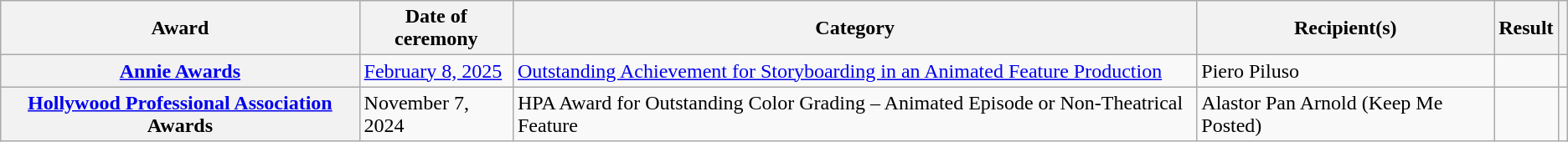<table class="wikitable sortable plainrowheaders">
<tr>
<th scope="col">Award</th>
<th scope="col">Date of ceremony</th>
<th scope="col">Category</th>
<th scope="col">Recipient(s)</th>
<th scope="col">Result</th>
<th scope="col" class="unsortable"></th>
</tr>
<tr>
<th scope="row"><a href='#'>Annie Awards</a></th>
<td><a href='#'>February 8, 2025</a></td>
<td><a href='#'>Outstanding Achievement for Storyboarding in an Animated Feature Production</a></td>
<td>Piero Piluso</td>
<td></td>
<td align="center"></td>
</tr>
<tr>
<th scope="row"><a href='#'>Hollywood Professional Association</a> Awards</th>
<td>November 7, 2024</td>
<td>HPA Award for Outstanding Color Grading – Animated Episode or Non-Theatrical Feature</td>
<td>Alastor Pan Arnold (Keep Me Posted)</td>
<td></td>
<td align="center"></td>
</tr>
</table>
